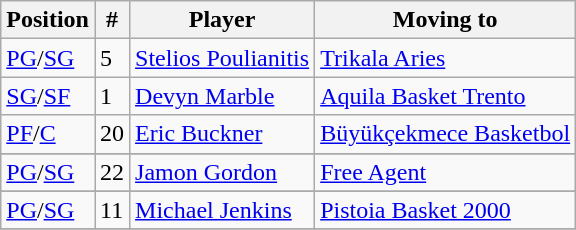<table class="wikitable sortable" style="text-align: left;">
<tr>
<th>Position</th>
<th>#</th>
<th>Player</th>
<th>Moving to</th>
</tr>
<tr>
<td><a href='#'>PG</a>/<a href='#'>SG</a></td>
<td>5</td>
<td> <a href='#'>Stelios Poulianitis</a></td>
<td> <a href='#'>Trikala Aries</a></td>
</tr>
<tr>
<td><a href='#'>SG</a>/<a href='#'>SF</a></td>
<td>1</td>
<td> <a href='#'>Devyn Marble</a></td>
<td> <a href='#'>Aquila Basket Trento</a></td>
</tr>
<tr>
<td><a href='#'>PF</a>/<a href='#'>C</a></td>
<td>20</td>
<td> <a href='#'>Eric Buckner</a></td>
<td> <a href='#'>Büyükçekmece Basketbol</a></td>
</tr>
<tr>
</tr>
<tr>
<td><a href='#'>PG</a>/<a href='#'>SG</a></td>
<td>22</td>
<td> <a href='#'>Jamon Gordon</a></td>
<td><a href='#'>Free Agent</a></td>
</tr>
<tr>
</tr>
<tr>
<td><a href='#'>PG</a>/<a href='#'>SG</a></td>
<td>11</td>
<td> <a href='#'>Michael Jenkins</a></td>
<td> <a href='#'>Pistoia Basket 2000</a></td>
</tr>
<tr>
</tr>
</table>
